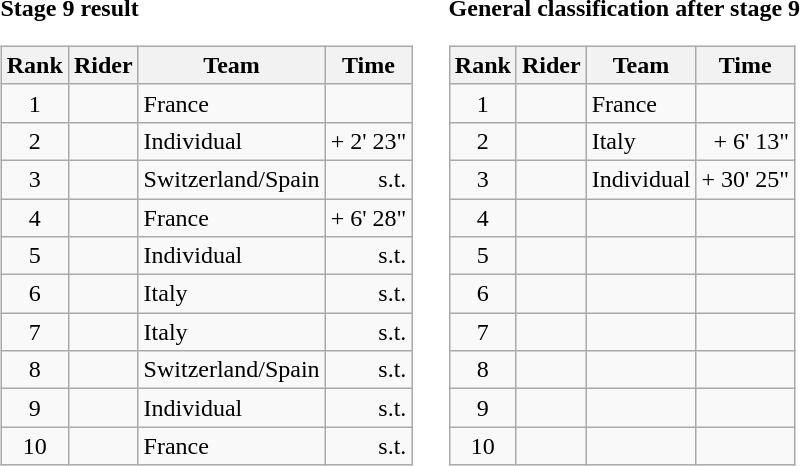<table>
<tr>
<td><strong>Stage 9 result</strong><br><table class="wikitable">
<tr>
<th scope="col">Rank</th>
<th scope="col">Rider</th>
<th scope="col">Team</th>
<th scope="col">Time</th>
</tr>
<tr>
<td style="text-align:center;">1</td>
<td></td>
<td>France</td>
<td style="text-align:right;"></td>
</tr>
<tr>
<td style="text-align:center;">2</td>
<td></td>
<td>Individual</td>
<td style="text-align:right;">+ 2' 23"</td>
</tr>
<tr>
<td style="text-align:center;">3</td>
<td></td>
<td>Switzerland/Spain</td>
<td style="text-align:right;">s.t.</td>
</tr>
<tr>
<td style="text-align:center;">4</td>
<td></td>
<td>France</td>
<td style="text-align:right;">+ 6' 28"</td>
</tr>
<tr>
<td style="text-align:center;">5</td>
<td></td>
<td>Individual</td>
<td style="text-align:right;">s.t.</td>
</tr>
<tr>
<td style="text-align:center;">6</td>
<td></td>
<td>Italy</td>
<td style="text-align:right;">s.t.</td>
</tr>
<tr>
<td style="text-align:center;">7</td>
<td></td>
<td>Italy</td>
<td style="text-align:right;">s.t.</td>
</tr>
<tr>
<td style="text-align:center;">8</td>
<td></td>
<td>Switzerland/Spain</td>
<td style="text-align:right;">s.t.</td>
</tr>
<tr>
<td style="text-align:center;">9</td>
<td></td>
<td>Individual</td>
<td style="text-align:right;">s.t.</td>
</tr>
<tr>
<td style="text-align:center;">10</td>
<td></td>
<td>France</td>
<td style="text-align:right;">s.t.</td>
</tr>
</table>
</td>
<td></td>
<td><strong>General classification after stage 9</strong><br><table class="wikitable">
<tr>
<th scope="col">Rank</th>
<th scope="col">Rider</th>
<th scope="col">Team</th>
<th scope="col">Time</th>
</tr>
<tr>
<td style="text-align:center;">1</td>
<td></td>
<td>France</td>
<td style="text-align:right;"></td>
</tr>
<tr>
<td style="text-align:center;">2</td>
<td></td>
<td>Italy</td>
<td style="text-align:right;">+ 6' 13"</td>
</tr>
<tr>
<td style="text-align:center;">3</td>
<td></td>
<td>Individual</td>
<td style="text-align:right;">+ 30' 25"</td>
</tr>
<tr>
<td style="text-align:center;">4</td>
<td></td>
<td></td>
<td></td>
</tr>
<tr>
<td style="text-align:center;">5</td>
<td></td>
<td></td>
<td></td>
</tr>
<tr>
<td style="text-align:center;">6</td>
<td></td>
<td></td>
<td></td>
</tr>
<tr>
<td style="text-align:center;">7</td>
<td></td>
<td></td>
<td></td>
</tr>
<tr>
<td style="text-align:center;">8</td>
<td></td>
<td></td>
<td></td>
</tr>
<tr>
<td style="text-align:center;">9</td>
<td></td>
<td></td>
<td></td>
</tr>
<tr>
<td style="text-align:center;">10</td>
<td></td>
<td></td>
<td></td>
</tr>
</table>
</td>
</tr>
</table>
